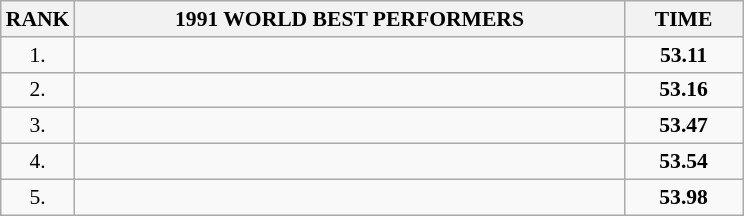<table class="wikitable" style="border-collapse: collapse; font-size: 90%;">
<tr>
<th>RANK</th>
<th align="center" style="width: 25em">1991 WORLD BEST PERFORMERS</th>
<th align="center" style="width: 5em">TIME</th>
</tr>
<tr>
<td align="center">1.</td>
<td></td>
<td align="center"><strong>53.11</strong></td>
</tr>
<tr>
<td align="center">2.</td>
<td></td>
<td align="center"><strong>53.16</strong></td>
</tr>
<tr>
<td align="center">3.</td>
<td></td>
<td align="center"><strong>53.47</strong></td>
</tr>
<tr>
<td align="center">4.</td>
<td></td>
<td align="center"><strong>53.54</strong></td>
</tr>
<tr>
<td align="center">5.</td>
<td></td>
<td align="center"><strong>53.98</strong></td>
</tr>
</table>
